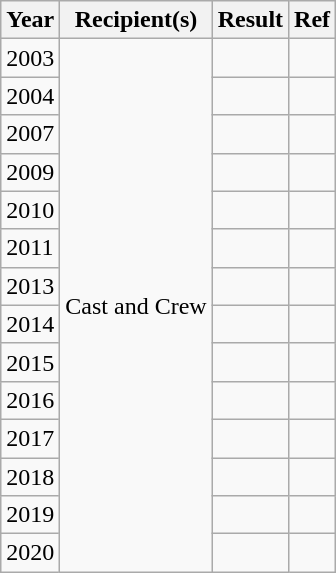<table class="wikitable">
<tr>
<th scope="col">Year</th>
<th scope="col">Recipient(s)</th>
<th scope="col">Result</th>
<th scope="col">Ref</th>
</tr>
<tr>
<td>2003</td>
<td rowspan=19>Cast and Crew</td>
<td></td>
<td style="text-align:center;"></td>
</tr>
<tr>
<td>2004</td>
<td></td>
<td style="text-align:center;"></td>
</tr>
<tr>
<td>2007</td>
<td></td>
<td style="text-align:center;"></td>
</tr>
<tr>
<td>2009</td>
<td></td>
<td style="text-align:center;"></td>
</tr>
<tr>
<td>2010</td>
<td></td>
<td style="text-align:center;"></td>
</tr>
<tr>
<td>2011</td>
<td></td>
<td style="text-align:center;"></td>
</tr>
<tr>
<td>2013</td>
<td></td>
<td style="text-align:center;"></td>
</tr>
<tr>
<td>2014</td>
<td></td>
<td style="text-align:center;"></td>
</tr>
<tr>
<td>2015</td>
<td></td>
<td style="text-align:center;"></td>
</tr>
<tr>
<td>2016</td>
<td></td>
<td></td>
</tr>
<tr>
<td>2017</td>
<td></td>
<td></td>
</tr>
<tr>
<td>2018</td>
<td></td>
<td></td>
</tr>
<tr>
<td>2019</td>
<td></td>
<td></td>
</tr>
<tr>
<td>2020</td>
<td></td>
<td></td>
</tr>
</table>
